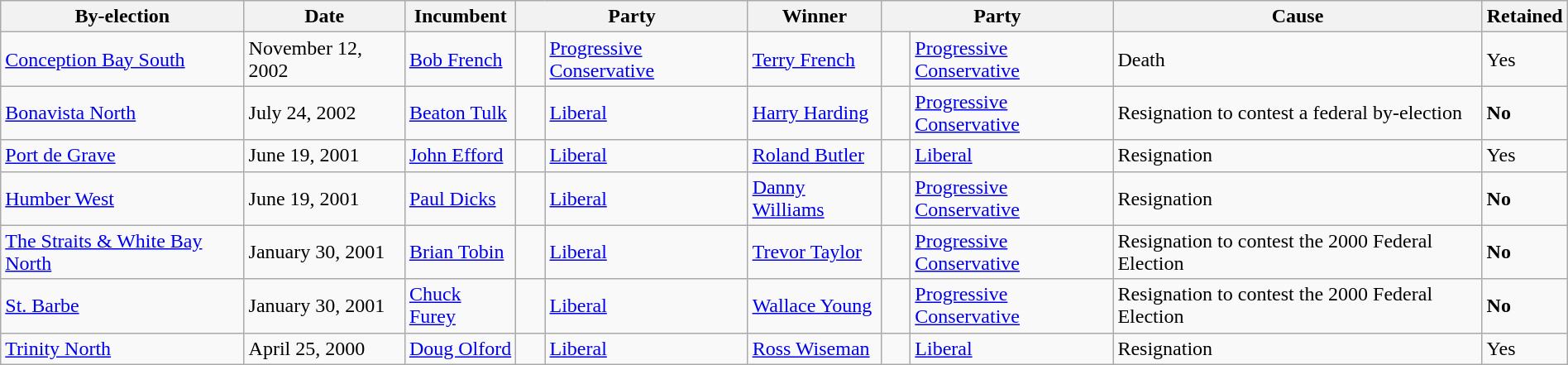<table class=wikitable style="width:100%">
<tr>
<th>By-election</th>
<th>Date</th>
<th>Incumbent</th>
<th colspan=2>Party</th>
<th>Winner</th>
<th colspan=2>Party</th>
<th>Cause</th>
<th>Retained</th>
</tr>
<tr>
<td><a href='#'>Conception Bay South</a></td>
<td>November 12, 2002</td>
<td><a href='#'>Bob French</a></td>
<td>    </td>
<td><a href='#'>Progressive Conservative</a></td>
<td><a href='#'>Terry French</a></td>
<td>    </td>
<td><a href='#'>Progressive Conservative</a></td>
<td>Death</td>
<td>Yes</td>
</tr>
<tr>
<td><a href='#'>Bonavista North</a></td>
<td>July 24, 2002</td>
<td><a href='#'>Beaton Tulk</a></td>
<td>    </td>
<td><a href='#'>Liberal</a></td>
<td><a href='#'>Harry Harding</a></td>
<td>    </td>
<td><a href='#'>Progressive Conservative</a></td>
<td>Resignation to contest a federal by-election</td>
<td><strong>No</strong></td>
</tr>
<tr>
<td><a href='#'>Port de Grave</a></td>
<td>June 19, 2001</td>
<td><a href='#'>John Efford</a></td>
<td>    </td>
<td><a href='#'>Liberal</a></td>
<td><a href='#'>Roland Butler</a></td>
<td>    </td>
<td><a href='#'>Liberal</a></td>
<td>Resignation</td>
<td>Yes</td>
</tr>
<tr>
<td><a href='#'>Humber West</a></td>
<td>June 19, 2001</td>
<td><a href='#'>Paul Dicks</a></td>
<td>    </td>
<td><a href='#'>Liberal</a></td>
<td><a href='#'>Danny Williams</a></td>
<td>    </td>
<td><a href='#'>Progressive Conservative</a></td>
<td>Resignation</td>
<td><strong>No</strong></td>
</tr>
<tr>
<td><a href='#'>The Straits & White Bay North</a></td>
<td>January 30, 2001</td>
<td><a href='#'>Brian Tobin</a></td>
<td>    </td>
<td><a href='#'>Liberal</a></td>
<td><a href='#'>Trevor Taylor</a></td>
<td>    </td>
<td><a href='#'>Progressive Conservative</a></td>
<td>Resignation to contest the 2000 Federal Election</td>
<td><strong>No</strong></td>
</tr>
<tr>
<td><a href='#'>St. Barbe</a></td>
<td>January 30, 2001</td>
<td><a href='#'>Chuck Furey</a></td>
<td>    </td>
<td><a href='#'>Liberal</a></td>
<td><a href='#'>Wallace Young</a></td>
<td>    </td>
<td><a href='#'>Progressive Conservative</a></td>
<td>Resignation to contest the 2000 Federal Election</td>
<td><strong>No</strong></td>
</tr>
<tr>
<td><a href='#'>Trinity North</a></td>
<td>April 25, 2000</td>
<td><a href='#'>Doug Olford</a></td>
<td>    </td>
<td><a href='#'>Liberal</a></td>
<td><a href='#'>Ross Wiseman</a></td>
<td>    </td>
<td><a href='#'>Liberal</a></td>
<td>Resignation</td>
<td>Yes</td>
</tr>
</table>
